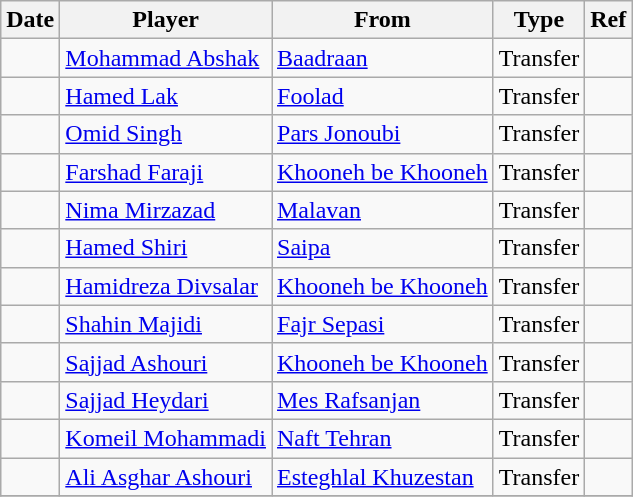<table class="wikitable">
<tr>
<th><strong>Date</strong></th>
<th><strong>Player</strong></th>
<th><strong>From</strong></th>
<th><strong>Type</strong></th>
<th><strong>Ref</strong></th>
</tr>
<tr>
<td></td>
<td> <a href='#'>Mohammad Abshak</a></td>
<td> <a href='#'>Baadraan</a></td>
<td>Transfer</td>
<td></td>
</tr>
<tr>
<td></td>
<td> <a href='#'>Hamed Lak</a></td>
<td> <a href='#'>Foolad</a></td>
<td>Transfer</td>
<td></td>
</tr>
<tr>
<td></td>
<td> <a href='#'>Omid Singh</a></td>
<td> <a href='#'>Pars Jonoubi</a></td>
<td>Transfer</td>
<td></td>
</tr>
<tr>
<td></td>
<td> <a href='#'>Farshad Faraji</a></td>
<td> <a href='#'>Khooneh be Khooneh</a></td>
<td>Transfer</td>
<td></td>
</tr>
<tr>
<td></td>
<td> <a href='#'>Nima Mirzazad</a></td>
<td> <a href='#'>Malavan</a></td>
<td>Transfer</td>
<td></td>
</tr>
<tr>
<td></td>
<td> <a href='#'>Hamed Shiri</a></td>
<td> <a href='#'>Saipa</a></td>
<td>Transfer</td>
<td></td>
</tr>
<tr>
<td></td>
<td> <a href='#'>Hamidreza Divsalar</a></td>
<td> <a href='#'>Khooneh be Khooneh</a></td>
<td>Transfer</td>
<td></td>
</tr>
<tr>
<td></td>
<td> <a href='#'>Shahin Majidi</a></td>
<td> <a href='#'>Fajr Sepasi</a></td>
<td>Transfer</td>
<td></td>
</tr>
<tr>
<td></td>
<td> <a href='#'>Sajjad Ashouri</a></td>
<td> <a href='#'>Khooneh be Khooneh</a></td>
<td>Transfer</td>
<td></td>
</tr>
<tr>
<td></td>
<td> <a href='#'>Sajjad Heydari</a></td>
<td> <a href='#'>Mes Rafsanjan</a></td>
<td>Transfer</td>
<td></td>
</tr>
<tr>
<td></td>
<td> <a href='#'>Komeil Mohammadi</a></td>
<td> <a href='#'>Naft Tehran</a></td>
<td>Transfer</td>
<td></td>
</tr>
<tr>
<td></td>
<td> <a href='#'>Ali Asghar Ashouri</a></td>
<td> <a href='#'>Esteghlal Khuzestan</a></td>
<td>Transfer</td>
<td></td>
</tr>
<tr>
</tr>
</table>
